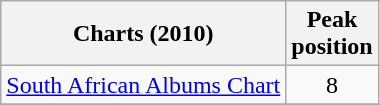<table class="wikitable sortable">
<tr>
<th>Charts (2010)</th>
<th>Peak<br>position</th>
</tr>
<tr>
<td><a href='#'>South African Albums Chart</a></td>
<td style="text-align:center;">8</td>
</tr>
<tr>
</tr>
</table>
